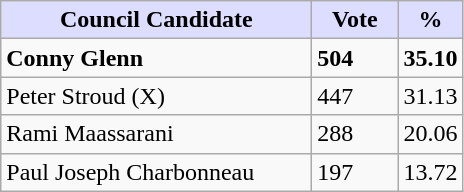<table class="wikitable sortable">
<tr>
<th style="background:#ddf; width:200px;">Council Candidate</th>
<th style="background:#ddf; width:50px;">Vote</th>
<th style="background:#ddf; width:30px;">%</th>
</tr>
<tr>
<td><strong>Conny Glenn</strong></td>
<td><strong>504</strong></td>
<td><strong>35.10</strong></td>
</tr>
<tr>
<td>Peter Stroud (X)</td>
<td>447</td>
<td>31.13</td>
</tr>
<tr>
<td>Rami Maassarani</td>
<td>288</td>
<td>20.06</td>
</tr>
<tr>
<td>Paul Joseph Charbonneau</td>
<td>197</td>
<td>13.72</td>
</tr>
</table>
